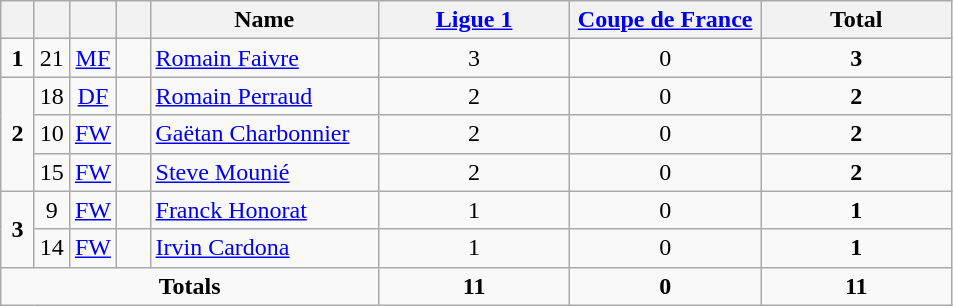<table class="wikitable" style="text-align:center">
<tr>
<th width=15></th>
<th width=15></th>
<th width=15></th>
<th width=15></th>
<th width=145>Name</th>
<th width=120><a href='#'>Ligue 1</a></th>
<th width=120><a href='#'>Coupe de France</a></th>
<th width=120>Total</th>
</tr>
<tr>
<td><strong>1</strong></td>
<td>21</td>
<td><a href='#'>MF</a></td>
<td></td>
<td align=left><a href='#'>Romain Faivre</a></td>
<td>3</td>
<td>0</td>
<td><strong>3</strong></td>
</tr>
<tr>
<td rowspan=3><strong>2</strong></td>
<td>18</td>
<td><a href='#'>DF</a></td>
<td></td>
<td align=left><a href='#'>Romain Perraud</a></td>
<td>2</td>
<td>0</td>
<td><strong>2</strong></td>
</tr>
<tr>
<td>10</td>
<td><a href='#'>FW</a></td>
<td></td>
<td align=left><a href='#'>Gaëtan Charbonnier</a></td>
<td>2</td>
<td>0</td>
<td><strong>2</strong></td>
</tr>
<tr>
<td>15</td>
<td><a href='#'>FW</a></td>
<td></td>
<td align=left><a href='#'>Steve Mounié</a></td>
<td>2</td>
<td>0</td>
<td><strong>2</strong></td>
</tr>
<tr>
<td rowspan=2><strong>3</strong></td>
<td>9</td>
<td><a href='#'>FW</a></td>
<td></td>
<td align=left><a href='#'>Franck Honorat</a></td>
<td>1</td>
<td>0</td>
<td><strong>1</strong></td>
</tr>
<tr>
<td>14</td>
<td><a href='#'>FW</a></td>
<td></td>
<td align=left><a href='#'>Irvin Cardona</a></td>
<td>1</td>
<td>0</td>
<td><strong>1</strong></td>
</tr>
<tr>
<td colspan=5><strong>Totals</strong></td>
<td><strong>11</strong></td>
<td><strong>0</strong></td>
<td><strong>11</strong></td>
</tr>
</table>
